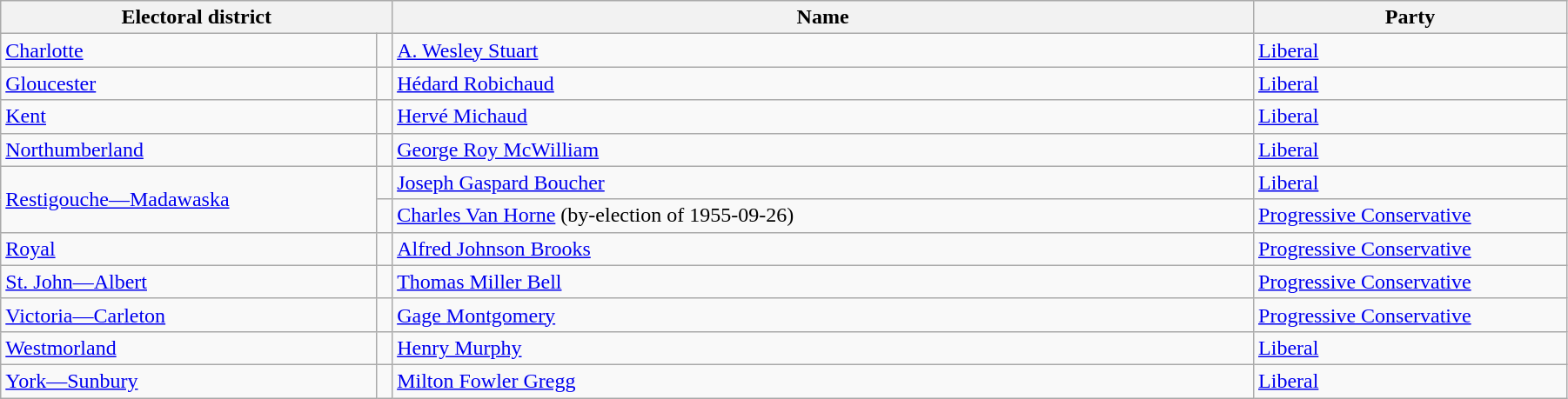<table class="wikitable" width=95%>
<tr>
<th colspan=2 width=25%>Electoral district</th>
<th>Name</th>
<th width=20%>Party</th>
</tr>
<tr>
<td width=24%><a href='#'>Charlotte</a></td>
<td></td>
<td><a href='#'>A. Wesley Stuart</a></td>
<td><a href='#'>Liberal</a></td>
</tr>
<tr>
<td><a href='#'>Gloucester</a></td>
<td></td>
<td><a href='#'>Hédard Robichaud</a></td>
<td><a href='#'>Liberal</a></td>
</tr>
<tr>
<td><a href='#'>Kent</a></td>
<td></td>
<td><a href='#'>Hervé Michaud</a></td>
<td><a href='#'>Liberal</a></td>
</tr>
<tr>
<td><a href='#'>Northumberland</a></td>
<td></td>
<td><a href='#'>George Roy McWilliam</a></td>
<td><a href='#'>Liberal</a></td>
</tr>
<tr>
<td rowspan=2><a href='#'>Restigouche—Madawaska</a></td>
<td></td>
<td><a href='#'>Joseph Gaspard Boucher</a></td>
<td><a href='#'>Liberal</a></td>
</tr>
<tr>
<td></td>
<td><a href='#'>Charles Van Horne</a> (by-election of 1955-09-26)</td>
<td><a href='#'>Progressive Conservative</a></td>
</tr>
<tr>
<td><a href='#'>Royal</a></td>
<td></td>
<td><a href='#'>Alfred Johnson Brooks</a></td>
<td><a href='#'>Progressive Conservative</a></td>
</tr>
<tr>
<td><a href='#'>St. John—Albert</a></td>
<td></td>
<td><a href='#'>Thomas Miller Bell</a></td>
<td><a href='#'>Progressive Conservative</a></td>
</tr>
<tr>
<td><a href='#'>Victoria—Carleton</a></td>
<td></td>
<td><a href='#'>Gage Montgomery</a></td>
<td><a href='#'>Progressive Conservative</a></td>
</tr>
<tr>
<td><a href='#'>Westmorland</a></td>
<td></td>
<td><a href='#'>Henry Murphy</a></td>
<td><a href='#'>Liberal</a></td>
</tr>
<tr>
<td><a href='#'>York—Sunbury</a></td>
<td></td>
<td><a href='#'>Milton Fowler Gregg</a></td>
<td><a href='#'>Liberal</a></td>
</tr>
</table>
